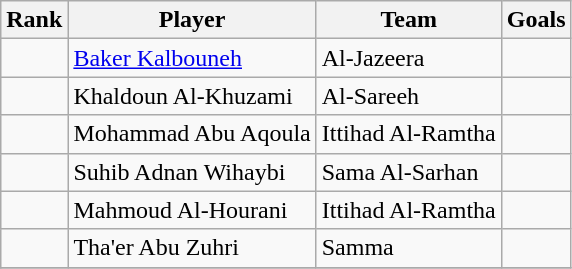<table class="wikitable">
<tr>
<th>Rank</th>
<th>Player</th>
<th>Team</th>
<th>Goals</th>
</tr>
<tr>
<td></td>
<td> <a href='#'>Baker Kalbouneh</a></td>
<td>Al-Jazeera</td>
<td></td>
</tr>
<tr>
<td></td>
<td> Khaldoun Al-Khuzami</td>
<td>Al-Sareeh</td>
<td></td>
</tr>
<tr>
<td></td>
<td> Mohammad Abu Aqoula</td>
<td>Ittihad Al-Ramtha</td>
<td></td>
</tr>
<tr>
<td></td>
<td> Suhib Adnan Wihaybi</td>
<td>Sama Al-Sarhan</td>
<td></td>
</tr>
<tr>
<td></td>
<td> Mahmoud Al-Hourani</td>
<td>Ittihad Al-Ramtha</td>
<td></td>
</tr>
<tr>
<td></td>
<td> Tha'er Abu Zuhri</td>
<td>Samma</td>
<td></td>
</tr>
<tr>
</tr>
</table>
